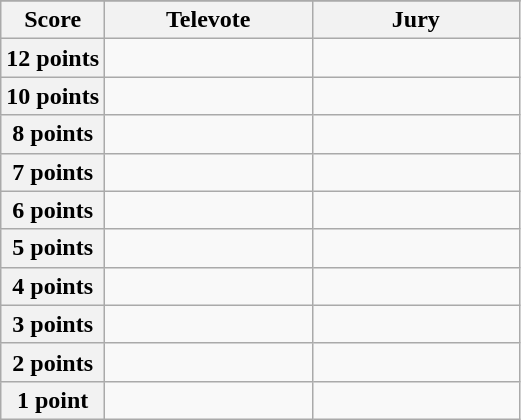<table class="wikitable">
<tr>
</tr>
<tr>
<th scope="col" width="20%">Score</th>
<th scope="col" width="40%">Televote</th>
<th scope="col" width="40%">Jury</th>
</tr>
<tr>
<th scope="row">12 points</th>
<td></td>
<td></td>
</tr>
<tr>
<th scope="row">10 points</th>
<td></td>
<td></td>
</tr>
<tr>
<th scope="row">8 points</th>
<td></td>
<td></td>
</tr>
<tr>
<th scope="row">7 points</th>
<td></td>
<td></td>
</tr>
<tr>
<th scope="row">6 points</th>
<td></td>
<td></td>
</tr>
<tr>
<th scope="row">5 points</th>
<td></td>
<td></td>
</tr>
<tr>
<th scope="row">4 points</th>
<td></td>
<td></td>
</tr>
<tr>
<th scope="row">3 points</th>
<td></td>
<td></td>
</tr>
<tr>
<th scope="row">2 points</th>
<td></td>
<td></td>
</tr>
<tr>
<th scope="row">1 point</th>
<td></td>
<td></td>
</tr>
</table>
